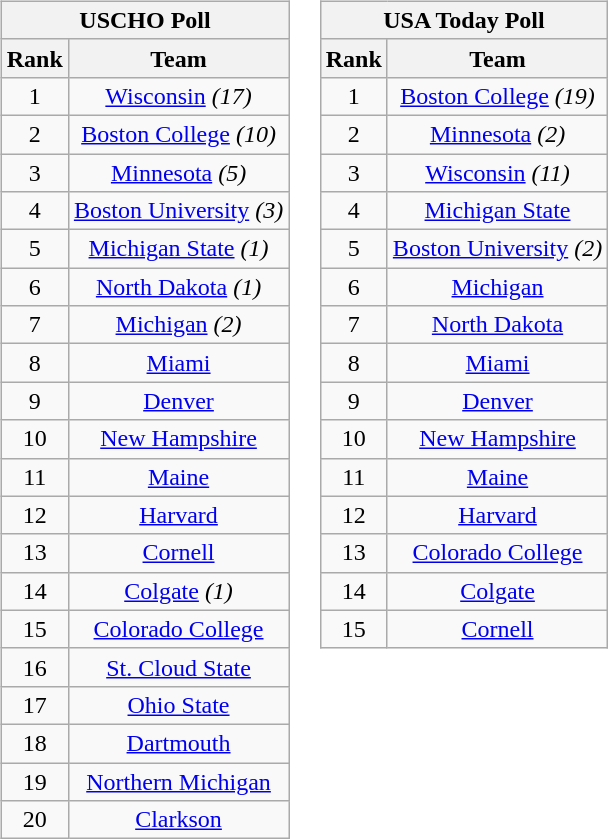<table>
<tr style="vertical-align:top;">
<td><br><table class="wikitable" style="text-align:center;">
<tr>
<th colspan=2><strong>USCHO Poll</strong></th>
</tr>
<tr>
<th>Rank</th>
<th>Team</th>
</tr>
<tr>
<td>1</td>
<td><a href='#'>Wisconsin</a> <em>(17)</em></td>
</tr>
<tr>
<td>2</td>
<td><a href='#'>Boston College</a> <em>(10)</em></td>
</tr>
<tr>
<td>3</td>
<td><a href='#'>Minnesota</a> <em>(5)</em></td>
</tr>
<tr>
<td>4</td>
<td><a href='#'>Boston University</a> <em>(3)</em></td>
</tr>
<tr>
<td>5</td>
<td><a href='#'>Michigan State</a> <em>(1)</em></td>
</tr>
<tr>
<td>6</td>
<td><a href='#'>North Dakota</a> <em>(1)</em></td>
</tr>
<tr>
<td>7</td>
<td><a href='#'>Michigan</a> <em>(2)</em></td>
</tr>
<tr>
<td>8</td>
<td><a href='#'>Miami</a></td>
</tr>
<tr>
<td>9</td>
<td><a href='#'>Denver</a></td>
</tr>
<tr>
<td>10</td>
<td><a href='#'>New Hampshire</a></td>
</tr>
<tr>
<td>11</td>
<td><a href='#'>Maine</a></td>
</tr>
<tr>
<td>12</td>
<td><a href='#'>Harvard</a></td>
</tr>
<tr>
<td>13</td>
<td><a href='#'>Cornell</a></td>
</tr>
<tr>
<td>14</td>
<td><a href='#'>Colgate</a> <em>(1)</em></td>
</tr>
<tr>
<td>15</td>
<td><a href='#'>Colorado College</a></td>
</tr>
<tr>
<td>16</td>
<td><a href='#'>St. Cloud State</a></td>
</tr>
<tr>
<td>17</td>
<td><a href='#'>Ohio State</a></td>
</tr>
<tr>
<td>18</td>
<td><a href='#'>Dartmouth</a></td>
</tr>
<tr>
<td>19</td>
<td><a href='#'>Northern Michigan</a></td>
</tr>
<tr>
<td>20</td>
<td><a href='#'>Clarkson</a></td>
</tr>
</table>
</td>
<td><br><table class="wikitable" style="text-align:center;">
<tr>
<th colspan=2><strong>USA Today Poll</strong></th>
</tr>
<tr>
<th>Rank</th>
<th>Team</th>
</tr>
<tr>
<td>1</td>
<td><a href='#'>Boston College</a> <em>(19)</em></td>
</tr>
<tr>
<td>2</td>
<td><a href='#'>Minnesota</a> <em>(2)</em></td>
</tr>
<tr>
<td>3</td>
<td><a href='#'>Wisconsin</a> <em>(11)</em></td>
</tr>
<tr>
<td>4</td>
<td><a href='#'>Michigan State</a></td>
</tr>
<tr>
<td>5</td>
<td><a href='#'>Boston University</a> <em>(2)</em></td>
</tr>
<tr>
<td>6</td>
<td><a href='#'>Michigan</a></td>
</tr>
<tr>
<td>7</td>
<td><a href='#'>North Dakota</a></td>
</tr>
<tr>
<td>8</td>
<td><a href='#'>Miami</a></td>
</tr>
<tr>
<td>9</td>
<td><a href='#'>Denver</a></td>
</tr>
<tr>
<td>10</td>
<td><a href='#'>New Hampshire</a></td>
</tr>
<tr>
<td>11</td>
<td><a href='#'>Maine</a></td>
</tr>
<tr>
<td>12</td>
<td><a href='#'>Harvard</a></td>
</tr>
<tr>
<td>13</td>
<td><a href='#'>Colorado College</a></td>
</tr>
<tr>
<td>14</td>
<td><a href='#'>Colgate</a></td>
</tr>
<tr>
<td>15</td>
<td><a href='#'>Cornell</a></td>
</tr>
</table>
</td>
</tr>
</table>
